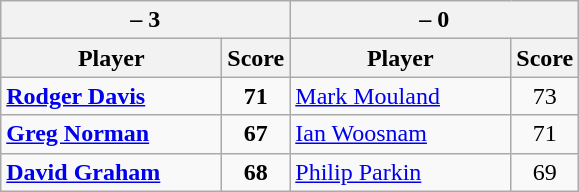<table class=wikitable>
<tr>
<th colspan=2> – 3</th>
<th colspan=2> – 0</th>
</tr>
<tr>
<th width=140>Player</th>
<th>Score</th>
<th width=140>Player</th>
<th>Score</th>
</tr>
<tr>
<td><strong><a href='#'>Rodger Davis</a></strong></td>
<td align=center><strong>71</strong></td>
<td><a href='#'>Mark Mouland</a></td>
<td align=center>73</td>
</tr>
<tr>
<td><strong><a href='#'>Greg Norman</a></strong></td>
<td align=center><strong>67</strong></td>
<td><a href='#'>Ian Woosnam</a></td>
<td align=center>71</td>
</tr>
<tr>
<td><strong><a href='#'>David Graham</a></strong></td>
<td align=center><strong>68</strong></td>
<td><a href='#'>Philip Parkin</a></td>
<td align=center>69</td>
</tr>
</table>
